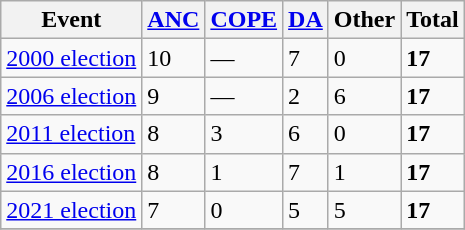<table class="wikitable">
<tr>
<th>Event</th>
<th><a href='#'>ANC</a></th>
<th><a href='#'>COPE</a></th>
<th><a href='#'>DA</a></th>
<th>Other</th>
<th>Total</th>
</tr>
<tr>
<td><a href='#'>2000 election</a></td>
<td>10</td>
<td>—</td>
<td>7</td>
<td>0</td>
<td><strong>17</strong></td>
</tr>
<tr>
<td><a href='#'>2006 election</a></td>
<td>9</td>
<td>—</td>
<td>2</td>
<td>6</td>
<td><strong>17</strong></td>
</tr>
<tr>
<td><a href='#'>2011 election</a></td>
<td>8</td>
<td>3</td>
<td>6</td>
<td>0</td>
<td><strong>17</strong></td>
</tr>
<tr>
<td><a href='#'>2016 election</a></td>
<td>8</td>
<td>1</td>
<td>7</td>
<td>1</td>
<td><strong>17</strong></td>
</tr>
<tr>
<td><a href='#'>2021 election</a></td>
<td>7</td>
<td>0</td>
<td>5</td>
<td>5</td>
<td><strong>17</strong></td>
</tr>
<tr>
</tr>
</table>
